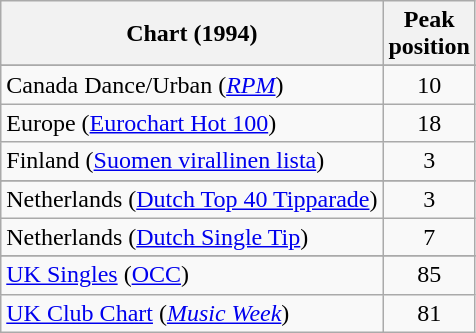<table class="wikitable sortable">
<tr>
<th>Chart (1994)</th>
<th>Peak<br>position</th>
</tr>
<tr>
</tr>
<tr>
</tr>
<tr>
<td>Canada Dance/Urban (<a href='#'><em>RPM</em></a>)</td>
<td align="center">10</td>
</tr>
<tr>
<td>Europe (<a href='#'>Eurochart Hot 100</a>)</td>
<td align="center">18</td>
</tr>
<tr>
<td>Finland (<a href='#'>Suomen virallinen lista</a>)</td>
<td align="center">3</td>
</tr>
<tr>
</tr>
<tr>
<td>Netherlands (<a href='#'>Dutch Top 40 Tipparade</a>)</td>
<td align="center">3</td>
</tr>
<tr>
<td>Netherlands (<a href='#'>Dutch Single Tip</a>)</td>
<td align="center">7</td>
</tr>
<tr>
</tr>
<tr>
</tr>
<tr>
<td><a href='#'>UK Singles</a> (<a href='#'>OCC</a>)</td>
<td align="center">85</td>
</tr>
<tr>
<td><a href='#'>UK Club Chart</a> (<em><a href='#'>Music Week</a></em>)</td>
<td align="center">81</td>
</tr>
</table>
